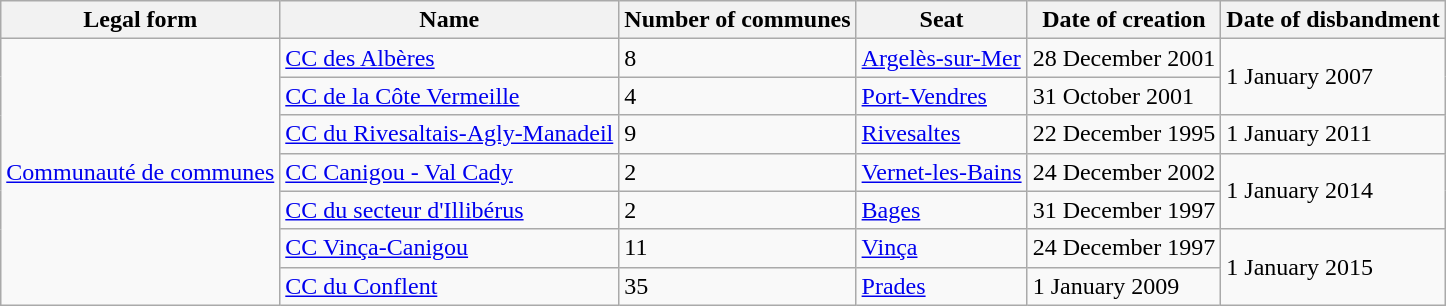<table class="wikitable">
<tr>
<th>Legal form</th>
<th>Name</th>
<th>Number of communes</th>
<th>Seat</th>
<th>Date of creation</th>
<th>Date of disbandment</th>
</tr>
<tr>
<td rowspan="7"><a href='#'>Communauté de communes</a></td>
<td><a href='#'>CC des Albères</a></td>
<td>8</td>
<td><a href='#'>Argelès-sur-Mer</a></td>
<td>28 December 2001</td>
<td rowspan="2">1 January 2007</td>
</tr>
<tr>
<td><a href='#'>CC de la Côte Vermeille</a></td>
<td>4</td>
<td><a href='#'>Port-Vendres</a></td>
<td>31 October 2001</td>
</tr>
<tr>
<td><a href='#'>CC du Rivesaltais-Agly-Manadeil</a></td>
<td>9</td>
<td><a href='#'>Rivesaltes</a></td>
<td>22 December 1995</td>
<td>1 January 2011</td>
</tr>
<tr>
<td><a href='#'>CC Canigou - Val Cady</a></td>
<td>2</td>
<td><a href='#'>Vernet-les-Bains</a></td>
<td>24 December 2002</td>
<td rowspan="2">1 January 2014</td>
</tr>
<tr>
<td><a href='#'>CC du secteur d'Illibérus</a></td>
<td>2</td>
<td><a href='#'>Bages</a></td>
<td>31 December 1997</td>
</tr>
<tr>
<td><a href='#'>CC Vinça-Canigou</a></td>
<td>11</td>
<td><a href='#'>Vinça</a></td>
<td>24 December 1997</td>
<td rowspan="2">1 January 2015</td>
</tr>
<tr>
<td><a href='#'>CC du Conflent</a></td>
<td>35</td>
<td><a href='#'>Prades</a></td>
<td>1 January 2009</td>
</tr>
</table>
